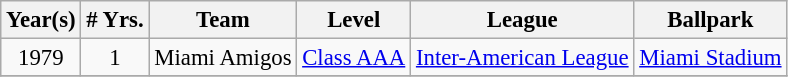<table class="wikitable" style="text-align:center; font-size: 95%;">
<tr>
<th>Year(s)</th>
<th># Yrs.</th>
<th>Team</th>
<th>Level</th>
<th>League</th>
<th>Ballpark</th>
</tr>
<tr>
<td>1979</td>
<td>1</td>
<td>Miami Amigos</td>
<td><a href='#'>Class AAA</a></td>
<td><a href='#'>Inter-American League</a></td>
<td><a href='#'>Miami Stadium</a></td>
</tr>
<tr>
</tr>
</table>
